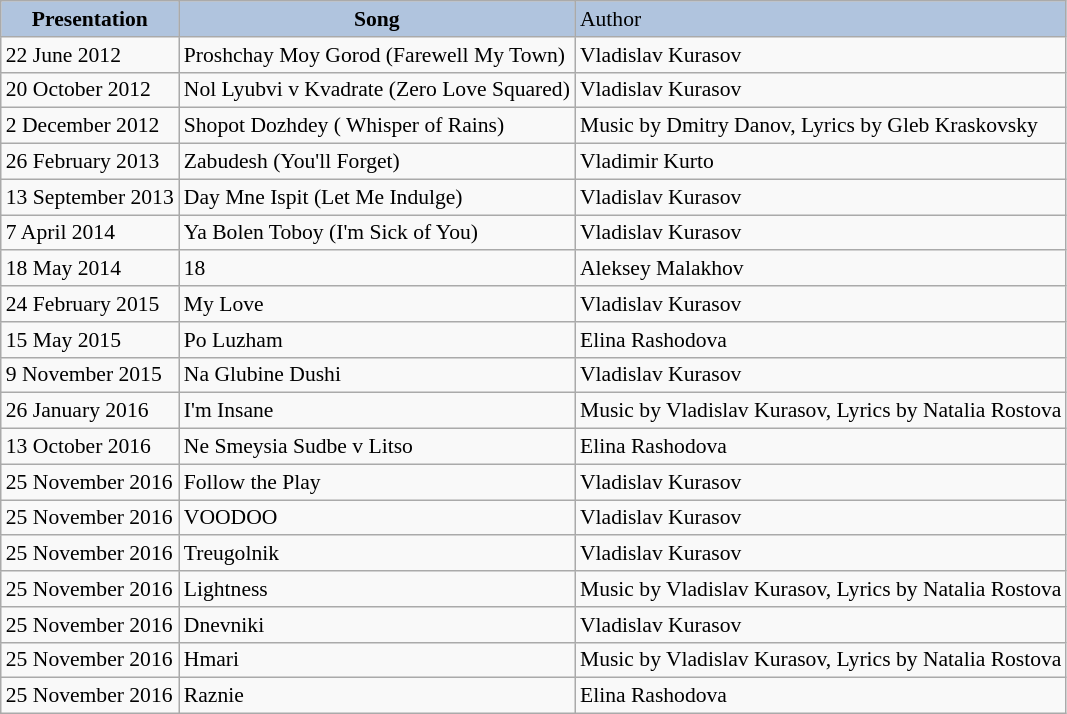<table class="wikitable" style="font-size:90%;">
<tr>
<th style="background:#B0C4DE;">Presentation</th>
<th style="background:#B0C4DE;">Song</th>
<td style="background:#B0C4DE;">Author</td>
</tr>
<tr ---->
<td>22 June 2012</td>
<td>Proshchay Moy Gorod (Farewell My Town)</td>
<td>Vladislav Kurasov</td>
</tr>
<tr ---->
<td>20 October 2012</td>
<td>Nol Lyubvi v Kvadrate (Zero Love Squared)</td>
<td>Vladislav Kurasov</td>
</tr>
<tr ---->
<td>2 December 2012</td>
<td>Shopot Dozhdey ( Whisper of Rains)</td>
<td>Music by Dmitry Danov, Lyrics by Gleb Kraskovsky</td>
</tr>
<tr ---->
<td>26 February 2013</td>
<td>Zabudesh (You'll Forget)</td>
<td>Vladimir Kurto</td>
</tr>
<tr ---->
<td>13 September 2013</td>
<td>Day Mne Ispit (Let Me Indulge)</td>
<td>Vladislav Kurasov</td>
</tr>
<tr ---->
<td>7 April 2014</td>
<td>Ya Bolen Toboy (I'm Sick of You)</td>
<td>Vladislav Kurasov</td>
</tr>
<tr ---->
<td>18 May 2014</td>
<td>18</td>
<td>Aleksey Malakhov</td>
</tr>
<tr ---->
<td>24 February 2015</td>
<td>My Love</td>
<td>Vladislav Kurasov</td>
</tr>
<tr ---->
<td>15 May 2015</td>
<td>Po Luzham</td>
<td>Elina Rashodova</td>
</tr>
<tr ---->
<td>9 November 2015</td>
<td>Na Glubine Dushi</td>
<td>Vladislav Kurasov</td>
</tr>
<tr ---->
<td>26 January 2016</td>
<td>I'm Insane</td>
<td>Music by Vladislav Kurasov, Lyrics by Natalia Rostova</td>
</tr>
<tr ---->
<td>13 October 2016</td>
<td>Ne Smeysia Sudbe v Litso</td>
<td>Elina Rashodova</td>
</tr>
<tr ---->
<td>25 November 2016</td>
<td>Follow the Play</td>
<td>Vladislav Kurasov</td>
</tr>
<tr ---->
<td>25 November 2016</td>
<td>VOODOO</td>
<td>Vladislav Kurasov</td>
</tr>
<tr ---->
<td>25 November 2016</td>
<td>Treugolnik</td>
<td>Vladislav Kurasov</td>
</tr>
<tr ---->
<td>25 November 2016</td>
<td>Lightness</td>
<td>Music by Vladislav Kurasov, Lyrics by Natalia Rostova</td>
</tr>
<tr ---->
<td>25 November 2016</td>
<td>Dnevniki</td>
<td>Vladislav Kurasov</td>
</tr>
<tr ---->
<td>25 November 2016</td>
<td>Hmari</td>
<td>Music by Vladislav Kurasov, Lyrics by Natalia Rostova</td>
</tr>
<tr ---->
<td>25 November 2016</td>
<td>Raznie</td>
<td>Elina Rashodova</td>
</tr>
</table>
